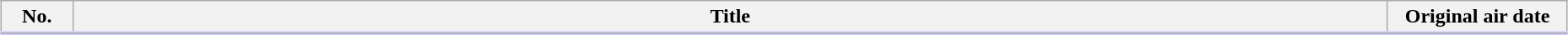<table class="wikitable" style="width:98%; margin:auto; background:#FFF;">
<tr style="border-bottom: 3px solid #CCF">
<th style="width:50px;">No.</th>
<th>Title</th>
<th style="width:135px;">Original air date</th>
</tr>
<tr>
</tr>
</table>
